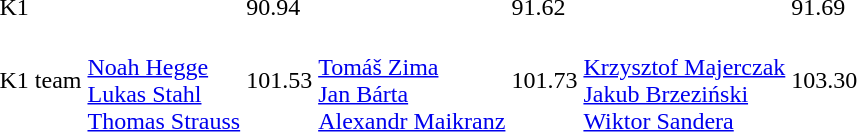<table>
<tr>
<td>K1</td>
<td></td>
<td>90.94</td>
<td></td>
<td>91.62</td>
<td></td>
<td>91.69</td>
</tr>
<tr>
<td>K1 team</td>
<td><br><a href='#'>Noah Hegge</a><br><a href='#'>Lukas Stahl</a><br><a href='#'>Thomas Strauss</a></td>
<td>101.53</td>
<td><br><a href='#'>Tomáš Zima</a><br><a href='#'>Jan Bárta</a><br><a href='#'>Alexandr Maikranz</a></td>
<td>101.73</td>
<td><br><a href='#'>Krzysztof Majerczak</a><br><a href='#'>Jakub Brzeziński</a><br><a href='#'>Wiktor Sandera</a></td>
<td>103.30</td>
</tr>
</table>
